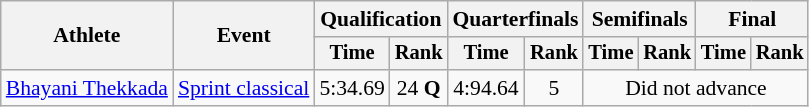<table class="wikitable" style="font-size:90%">
<tr>
<th rowspan=2>Athlete</th>
<th rowspan=2>Event</th>
<th colspan=2>Qualification</th>
<th colspan=2>Quarterfinals</th>
<th colspan=2>Semifinals</th>
<th colspan=2>Final</th>
</tr>
<tr style="font-size:95%">
<th>Time</th>
<th>Rank</th>
<th>Time</th>
<th>Rank</th>
<th>Time</th>
<th>Rank</th>
<th>Time</th>
<th>Rank</th>
</tr>
<tr align=center>
<td align=left><a href='#'>Bhayani Thekkada</a></td>
<td align=left><a href='#'>Sprint classical</a></td>
<td>5:34.69</td>
<td>24 <strong>Q</strong></td>
<td>4:94.64</td>
<td>5</td>
<td colspan=4>Did not advance</td>
</tr>
</table>
